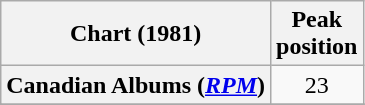<table class="wikitable sortable plainrowheaders" style="text-align:center">
<tr>
<th scope="col">Chart (1981)</th>
<th scope="col">Peak<br> position</th>
</tr>
<tr>
<th scope="row">Canadian Albums (<em><a href='#'>RPM</a></em>)</th>
<td>23</td>
</tr>
<tr>
</tr>
<tr>
</tr>
</table>
